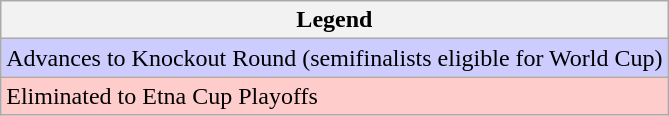<table class="wikitable">
<tr>
<th>Legend</th>
</tr>
<tr bgcolor=ccccff>
<td>Advances to Knockout Round (semifinalists eligible for World Cup)</td>
</tr>
<tr bgcolor=ffcccc>
<td>Eliminated to Etna Cup Playoffs</td>
</tr>
</table>
